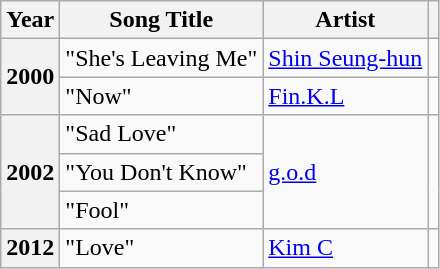<table class="wikitable sortable plainrowheaders">
<tr>
<th scope="col">Year</th>
<th scope="col">Song Title</th>
<th scope="col">Artist</th>
<th scope="col" class="unsortable"></th>
</tr>
<tr>
<th scope="row"  rowspan=2>2000</th>
<td>"She's Leaving Me" </td>
<td><a href='#'>Shin Seung-hun</a></td>
<td></td>
</tr>
<tr>
<td>"Now"</td>
<td><a href='#'>Fin.K.L</a></td>
<td></td>
</tr>
<tr>
<th scope="row"  rowspan=3>2002</th>
<td>"Sad Love" </td>
<td rowspan=3><a href='#'>g.o.d</a></td>
<td rowspan=3></td>
</tr>
<tr>
<td>"You Don't Know" </td>
</tr>
<tr>
<td>"Fool" </td>
</tr>
<tr>
<th scope="row">2012</th>
<td>"Love"</td>
<td><a href='#'>Kim C</a></td>
<td></td>
</tr>
</table>
